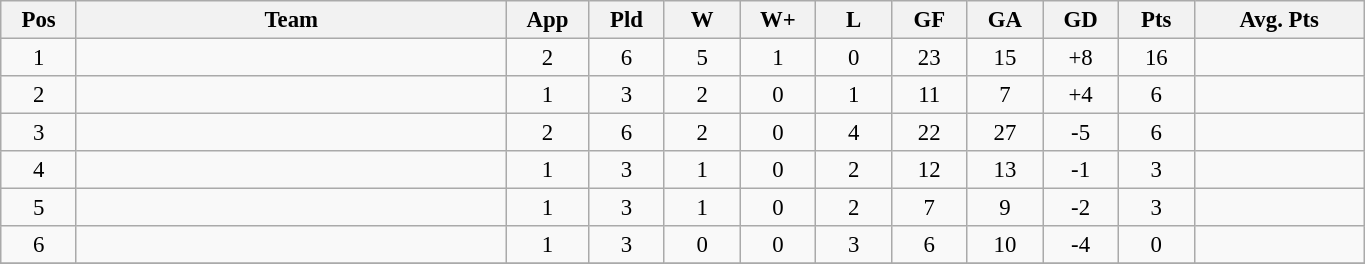<table class="wikitable sortable" width=72% style="text-align:center; font-size: 95%">
<tr>
<th width=25>Pos</th>
<th width=175>Team</th>
<th width=25>App</th>
<th width=25>Pld</th>
<th width=25>W</th>
<th width=25>W+</th>
<th width=25>L</th>
<th width=25>GF</th>
<th width=25>GA</th>
<th width=25>GD</th>
<th width=25>Pts</th>
<th width=65>Avg. Pts</th>
</tr>
<tr>
<td>1</td>
<td style="text-align:left;"></td>
<td>2</td>
<td>6</td>
<td>5</td>
<td>1</td>
<td>0</td>
<td>23</td>
<td>15</td>
<td>+8</td>
<td>16</td>
<td></td>
</tr>
<tr>
<td>2</td>
<td style="text-align:left;"></td>
<td>1</td>
<td>3</td>
<td>2</td>
<td>0</td>
<td>1</td>
<td>11</td>
<td>7</td>
<td>+4</td>
<td>6</td>
<td></td>
</tr>
<tr>
<td>3</td>
<td style="text-align:left;"></td>
<td>2</td>
<td>6</td>
<td>2</td>
<td>0</td>
<td>4</td>
<td>22</td>
<td>27</td>
<td>-5</td>
<td>6</td>
<td></td>
</tr>
<tr>
<td>4</td>
<td style="text-align:left;"></td>
<td>1</td>
<td>3</td>
<td>1</td>
<td>0</td>
<td>2</td>
<td>12</td>
<td>13</td>
<td>-1</td>
<td>3</td>
<td></td>
</tr>
<tr>
<td>5</td>
<td style="text-align:left;"></td>
<td>1</td>
<td>3</td>
<td>1</td>
<td>0</td>
<td>2</td>
<td>7</td>
<td>9</td>
<td>-2</td>
<td>3</td>
<td></td>
</tr>
<tr>
<td>6</td>
<td style="text-align:left;"></td>
<td>1</td>
<td>3</td>
<td>0</td>
<td>0</td>
<td>3</td>
<td>6</td>
<td>10</td>
<td>-4</td>
<td>0</td>
<td></td>
</tr>
<tr>
</tr>
</table>
